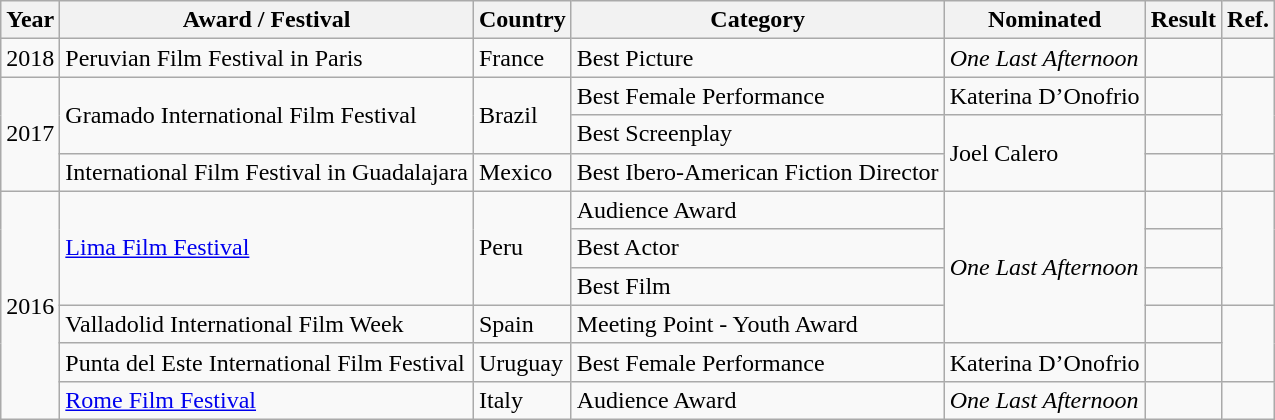<table class="wikitable">
<tr>
<th>Year</th>
<th>Award / Festival</th>
<th>Country</th>
<th><strong>Category</strong></th>
<th>Nominated</th>
<th>Result</th>
<th>Ref.</th>
</tr>
<tr>
<td>2018</td>
<td>Peruvian Film Festival in Paris</td>
<td>France</td>
<td>Best Picture</td>
<td><em>One Last Afternoon</em></td>
<td></td>
<td></td>
</tr>
<tr>
<td rowspan="3">2017</td>
<td rowspan="2">Gramado International Film Festival</td>
<td rowspan="2">Brazil</td>
<td>Best Female Performance</td>
<td>Katerina D’Onofrio</td>
<td></td>
<td rowspan="2"></td>
</tr>
<tr>
<td>Best Screenplay</td>
<td rowspan="2">Joel Calero</td>
<td></td>
</tr>
<tr>
<td>International Film Festival in Guadalajara</td>
<td>Mexico</td>
<td>Best Ibero-American Fiction Director</td>
<td></td>
<td></td>
</tr>
<tr>
<td rowspan="6">2016</td>
<td rowspan="3"><a href='#'>Lima Film Festival</a></td>
<td rowspan="3">Peru</td>
<td>Audience Award</td>
<td rowspan="4"><em>One Last Afternoon</em></td>
<td></td>
<td rowspan="3"></td>
</tr>
<tr>
<td>Best Actor</td>
<td></td>
</tr>
<tr>
<td>Best Film</td>
<td></td>
</tr>
<tr>
<td>Valladolid International Film Week</td>
<td>Spain</td>
<td>Meeting Point - Youth Award</td>
<td></td>
<td rowspan="2"></td>
</tr>
<tr>
<td>Punta del Este International Film Festival</td>
<td>Uruguay</td>
<td>Best Female Performance</td>
<td>Katerina D’Onofrio</td>
<td></td>
</tr>
<tr>
<td><a href='#'>Rome Film Festival</a></td>
<td>Italy</td>
<td>Audience Award</td>
<td><em>One Last Afternoon</em></td>
<td></td>
<td></td>
</tr>
</table>
